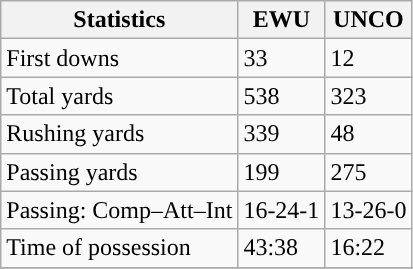<table class="wikitable" style="float: left;">
<tr>
<th>Statistics</th>
<th>EWU</th>
<th>UNCO</th>
</tr>
<tr>
<td>First downs</td>
<td>33</td>
<td>12</td>
</tr>
<tr>
<td>Total yards</td>
<td>538</td>
<td>323</td>
</tr>
<tr>
<td>Rushing yards</td>
<td>339</td>
<td>48</td>
</tr>
<tr>
<td>Passing yards</td>
<td>199</td>
<td>275</td>
</tr>
<tr>
<td>Passing: Comp–Att–Int</td>
<td>16-24-1</td>
<td>13-26-0</td>
</tr>
<tr>
<td>Time of possession</td>
<td>43:38</td>
<td>16:22</td>
</tr>
<tr>
</tr>
</table>
